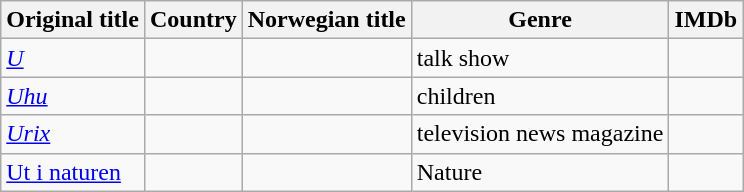<table class="wikitable">
<tr>
<th>Original title</th>
<th>Country</th>
<th>Norwegian title</th>
<th>Genre</th>
<th>IMDb</th>
</tr>
<tr>
<td><em><a href='#'>U</a></em></td>
<td></td>
<td></td>
<td>talk show</td>
<td></td>
</tr>
<tr>
<td><em><a href='#'>Uhu</a></em></td>
<td></td>
<td></td>
<td>children</td>
<td></td>
</tr>
<tr>
<td><em><a href='#'>Urix</a></em></td>
<td></td>
<td></td>
<td>television news magazine</td>
<td></td>
</tr>
<tr>
<td><a href='#'>Ut i naturen</a></td>
<td></td>
<td></td>
<td>Nature</td>
<td></td>
</tr>
</table>
